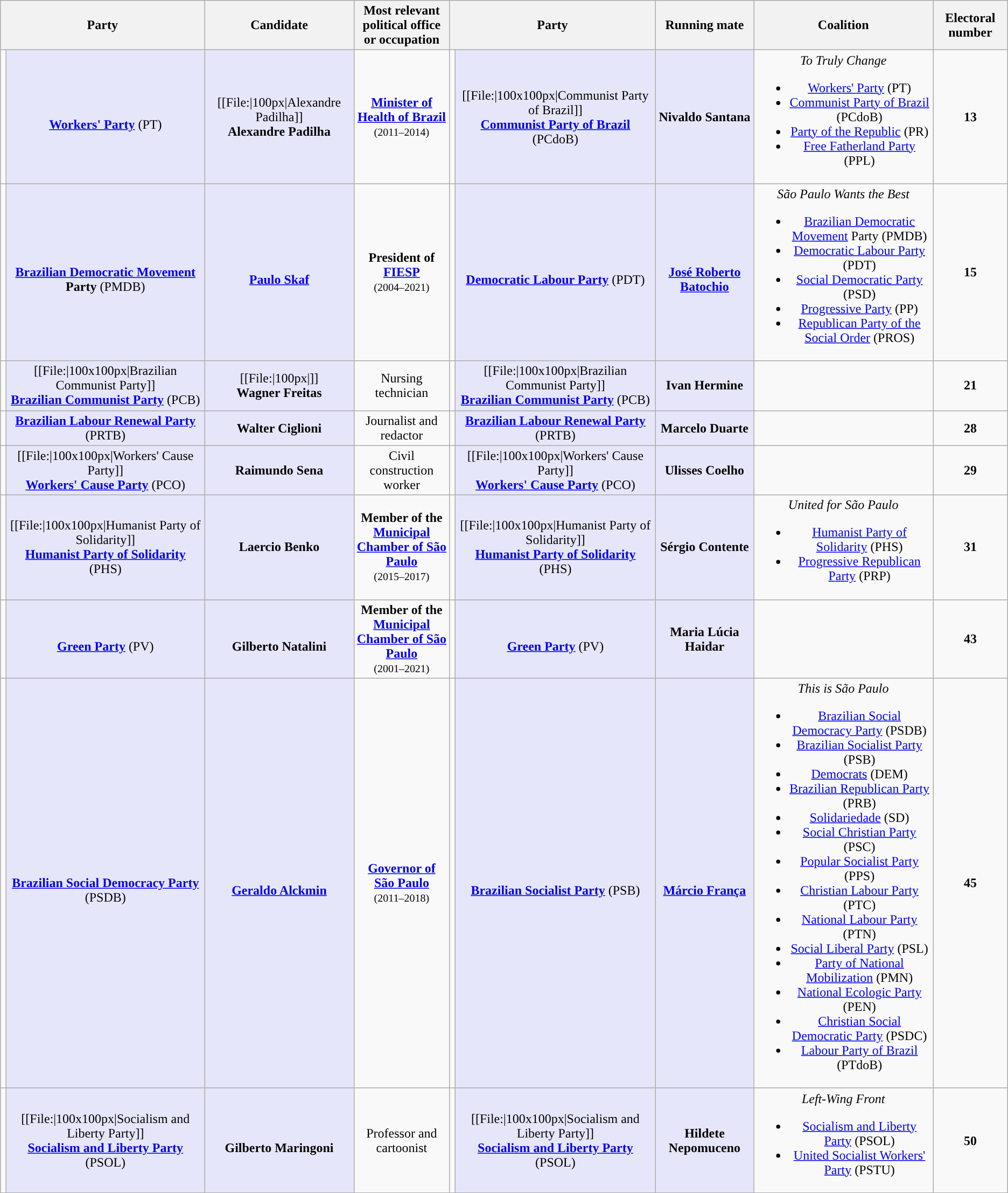<table class="wikitable" style="text-align:center">
<tr>
<th colspan="2">Party</th>
<th>Candidate</th>
<th style="max-width:10em">Most relevant political office or occupation</th>
<th colspan="2">Party</th>
<th>Running mate</th>
<th>Coalition</th>
<th>Electoral number</th>
</tr>
<tr>
<td style="background:"></td>
<td style="background:lavender;" max-width:150px><br><strong><a href='#'>Workers' Party</a></strong> (PT)</td>
<td style="background:lavender;" max-width:150px>[[File:|100px|Alexandre Padilha]]<br><strong>Alexandre Padilha</strong></td>
<td style="max-width:10em"><strong><a href='#'>Minister of Health of Brazil</a></strong><br><small>(2011–2014)</small></td>
<td style="background:"></td>
<td style="background:lavender;" max-width:150px>[[File:|100x100px|Communist Party of Brazil]]<br><strong><a href='#'>Communist Party of Brazil</a></strong> (PCdoB)</td>
<td style="background:lavender;" max-width:150px><strong>Nivaldo Santana</strong></td>
<td><em>To Truly Change</em><br><ul><li><a href='#'>Workers' Party</a> (PT)</li><li><a href='#'>Communist Party of Brazil</a> (PCdoB)</li><li><a href='#'>Party of the Republic</a> (PR)</li><li><a href='#'>Free Fatherland Party</a> (PPL)</li></ul></td>
<td><strong>13</strong></td>
</tr>
<tr>
<td style="background:"></td>
<td style="background:lavender;" max-width:150px><br><strong><a href='#'>Brazilian Democratic Movement</a> Party</strong> (PMDB)</td>
<td style="background:lavender;" max-width:150px><br><strong><a href='#'>Paulo Skaf</a></strong></td>
<td style="max-width:10em"><strong>President of <a href='#'>FIESP</a></strong><br><small>(2004–2021)</small></td>
<td style="background:"></td>
<td style="background:lavender;" max-width:150px><br><strong><a href='#'>Democratic Labour Party</a></strong> (PDT)</td>
<td style="background:lavender;" max-width:150px><br><strong><a href='#'>José Roberto Batochio</a></strong></td>
<td><em>São Paulo Wants the Best</em><br><ul><li><a href='#'>Brazilian Democratic Movement</a> Party (PMDB)</li><li><a href='#'>Democratic Labour Party</a> (PDT)</li><li><a href='#'>Social Democratic Party</a> (PSD)</li><li><a href='#'>Progressive Party</a> (PP)</li><li><a href='#'>Republican Party of the Social Order</a> (PROS)</li></ul></td>
<td><strong>15</strong></td>
</tr>
<tr>
<td style="background:"></td>
<td style="background:lavender;" max-width:150px>[[File:|100x100px|Brazilian Communist Party]]<br><strong><a href='#'>Brazilian Communist Party</a></strong> (PCB)</td>
<td style="background:lavender;" max-width:150px>[[File:|100px|]]<br><strong>Wagner Freitas</strong></td>
<td style="max-width:10em">Nursing technician</td>
<td style="background:"></td>
<td style="background:lavender;" max-width:150px>[[File:|100x100px|Brazilian Communist Party]]<br><strong><a href='#'>Brazilian Communist Party</a></strong> (PCB)</td>
<td style="background:lavender;" max-width:150px><strong>Ivan Hermine</strong></td>
<td></td>
<td><strong>21</strong></td>
</tr>
<tr>
<td style="background:"></td>
<td style="background:lavender;" max-width:150px><strong><a href='#'>Brazilian Labour Renewal Party</a></strong> (PRTB)</td>
<td style="background:lavender;" max-width:150px><strong>Walter Ciglioni</strong></td>
<td style="max-width:10em">Journalist and redactor</td>
<td style="background:"></td>
<td style="background:lavender;" max-width:150px><strong><a href='#'>Brazilian Labour Renewal Party</a></strong> (PRTB)</td>
<td style="background:lavender;" max-width:150px><strong>Marcelo Duarte</strong></td>
<td></td>
<td><strong>28</strong></td>
</tr>
<tr>
<td style="background:"></td>
<td style="background:lavender;" max-width:150px>[[File:|100x100px|Workers' Cause Party]]<br><strong><a href='#'>Workers' Cause Party</a></strong> (PCO)</td>
<td style="background:lavender;" max-width:150px><strong>Raimundo Sena</strong></td>
<td style="max-width:10em">Civil construction worker</td>
<td style="background:"></td>
<td style="background:lavender;" max-width:150px>[[File:|100x100px|Workers' Cause Party]]<br><strong><a href='#'>Workers' Cause Party</a></strong> (PCO)</td>
<td style="background:lavender;" max-width:150px><strong>Ulisses Coelho</strong></td>
<td></td>
<td><strong>29</strong></td>
</tr>
<tr>
<td style="background:"></td>
<td style="background:lavender;" max-width:150px>[[File:|100x100px|Humanist Party of Solidarity]]<br><strong><a href='#'>Humanist Party of Solidarity</a></strong> (PHS)</td>
<td style="background:lavender;" max-width:150px><strong>Laercio Benko</strong></td>
<td style="max-width:10em"><strong>Member of the <a href='#'>Municipal Chamber of São Paulo</a></strong><br><small>(2015–2017)</small></td>
<td style="background:"></td>
<td style="background:lavender;" max-width:150px>[[File:|100x100px|Humanist Party of Solidarity]]<br><strong><a href='#'>Humanist Party of Solidarity</a></strong> (PHS)</td>
<td style="background:lavender;" max-width:150px><strong>Sérgio Contente</strong></td>
<td><em>United for São Paulo</em><br><ul><li><a href='#'>Humanist Party of Solidarity</a> (PHS)</li><li><a href='#'>Progressive Republican Party</a> (PRP)</li></ul></td>
<td><strong>31</strong></td>
</tr>
<tr>
<td style="background:"></td>
<td style="background:lavender;" max-width:150px><br><strong><a href='#'>Green Party</a></strong> (PV)</td>
<td style="background:lavender;" max-width:150px><br><strong>Gilberto Natalini</strong></td>
<td style="max-width:10em"><strong>Member of the <a href='#'>Municipal Chamber of São Paulo</a></strong><br><small>(2001–2021)</small></td>
<td style="background:"></td>
<td style="background:lavender;" max-width:150px><br><strong><a href='#'>Green Party</a></strong> (PV)</td>
<td style="background:lavender;" max-width:150px><strong>Maria Lúcia Haidar</strong></td>
<td></td>
<td><strong>43</strong></td>
</tr>
<tr>
<td style="background:"></td>
<td style="background:lavender;" max-width:150px><br><strong><a href='#'>Brazilian Social Democracy Party</a></strong> (PSDB)</td>
<td style="background:lavender;" max-width:150px><br><strong><a href='#'>Geraldo Alckmin</a></strong></td>
<td style="max-width:10em"><strong><a href='#'>Governor of São Paulo</a></strong><br><small>(2011–2018)</small></td>
<td style="background:"></td>
<td style="background:lavender;" max-width:150px><br><strong><a href='#'>Brazilian Socialist Party</a></strong> (PSB)</td>
<td style="background:lavender;" max-width:150px><br><strong><a href='#'>Márcio França</a></strong></td>
<td><em>This is São Paulo</em><br><ul><li><a href='#'>Brazilian Social Democracy Party</a> (PSDB)</li><li><a href='#'>Brazilian Socialist Party</a> (PSB)</li><li><a href='#'>Democrats</a> (DEM)</li><li><a href='#'>Brazilian Republican Party</a> (PRB)</li><li><a href='#'>Solidariedade</a> (SD)</li><li><a href='#'>Social Christian Party</a> (PSC)</li><li><a href='#'>Popular Socialist Party</a> (PPS)</li><li><a href='#'>Christian Labour Party</a> (PTC)</li><li><a href='#'>National Labour Party</a> (PTN)</li><li><a href='#'>Social Liberal Party</a> (PSL)</li><li><a href='#'>Party of National Mobilization</a> (PMN)</li><li><a href='#'>National Ecologic Party</a> (PEN)</li><li><a href='#'>Christian Social Democratic Party</a> (PSDC)</li><li><a href='#'>Labour Party of Brazil</a> (PTdoB)</li></ul></td>
<td><strong>45</strong></td>
</tr>
<tr>
<td style="background:"></td>
<td style="background:lavender;" max-width:150px>[[File:|100x100px|Socialism and Liberty Party]]<br><strong><a href='#'>Socialism and Liberty Party</a></strong> (PSOL)</td>
<td style="background:lavender;" max-width:150px><br><strong>Gilberto Maringoni</strong></td>
<td style="max-width:10em">Professor and cartoonist</td>
<td style="background:"></td>
<td style="background:lavender;" max-width:150px>[[File:|100x100px|Socialism and Liberty Party]]<br><strong><a href='#'>Socialism and Liberty Party</a></strong> (PSOL)</td>
<td style="background:lavender;" max-width:150px><strong>Hildete Nepomuceno</strong></td>
<td><em>Left-Wing Front</em><br><ul><li><a href='#'>Socialism and Liberty Party</a> (PSOL)</li><li><a href='#'>United Socialist Workers' Party</a> (PSTU)</li></ul></td>
<td><strong>50</strong></td>
</tr>
</table>
